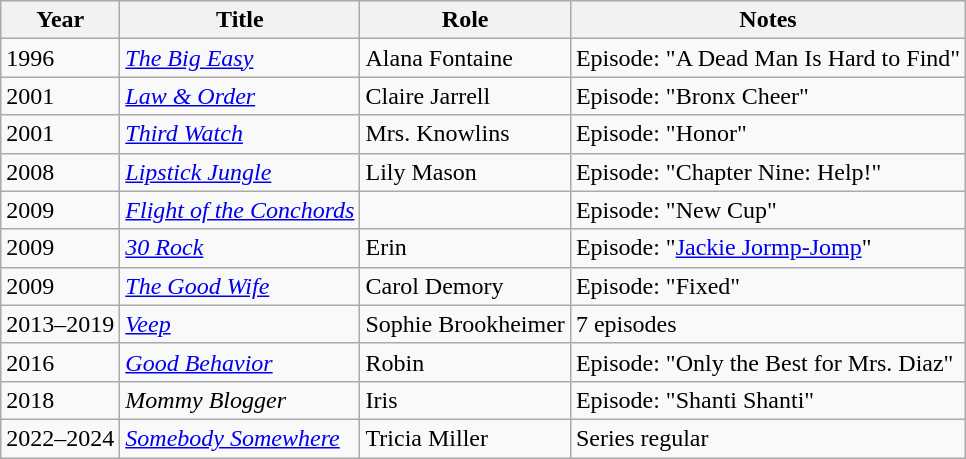<table class="wikitable sortable">
<tr>
<th>Year</th>
<th>Title</th>
<th>Role</th>
<th>Notes</th>
</tr>
<tr>
<td>1996</td>
<td><a href='#'><em>The Big Easy</em></a></td>
<td>Alana Fontaine</td>
<td>Episode: "A Dead Man Is Hard to Find"</td>
</tr>
<tr>
<td>2001</td>
<td><em><a href='#'>Law & Order</a></em></td>
<td>Claire Jarrell</td>
<td>Episode: "Bronx Cheer"</td>
</tr>
<tr>
<td>2001</td>
<td><em><a href='#'>Third Watch</a></em></td>
<td>Mrs. Knowlins</td>
<td>Episode: "Honor"</td>
</tr>
<tr>
<td>2008</td>
<td><a href='#'><em>Lipstick Jungle</em></a></td>
<td>Lily Mason</td>
<td>Episode: "Chapter Nine: Help!"</td>
</tr>
<tr>
<td>2009</td>
<td><a href='#'><em>Flight of the Conchords</em></a></td>
<td></td>
<td>Episode: "New Cup"</td>
</tr>
<tr>
<td>2009</td>
<td><em><a href='#'>30 Rock</a></em></td>
<td>Erin</td>
<td>Episode: "<a href='#'>Jackie Jormp-Jomp</a>"</td>
</tr>
<tr>
<td>2009</td>
<td><em><a href='#'>The Good Wife</a></em></td>
<td>Carol Demory</td>
<td>Episode: "Fixed"</td>
</tr>
<tr>
<td>2013–2019</td>
<td><em><a href='#'>Veep</a></em></td>
<td>Sophie Brookheimer</td>
<td>7 episodes</td>
</tr>
<tr>
<td>2016</td>
<td><a href='#'><em>Good Behavior</em></a></td>
<td>Robin</td>
<td>Episode: "Only the Best for Mrs. Diaz"</td>
</tr>
<tr>
<td>2018</td>
<td><em>Mommy Blogger</em></td>
<td>Iris</td>
<td>Episode: "Shanti Shanti"</td>
</tr>
<tr>
<td>2022–2024</td>
<td><a href='#'><em>Somebody Somewhere</em></a></td>
<td>Tricia Miller</td>
<td>Series regular</td>
</tr>
</table>
